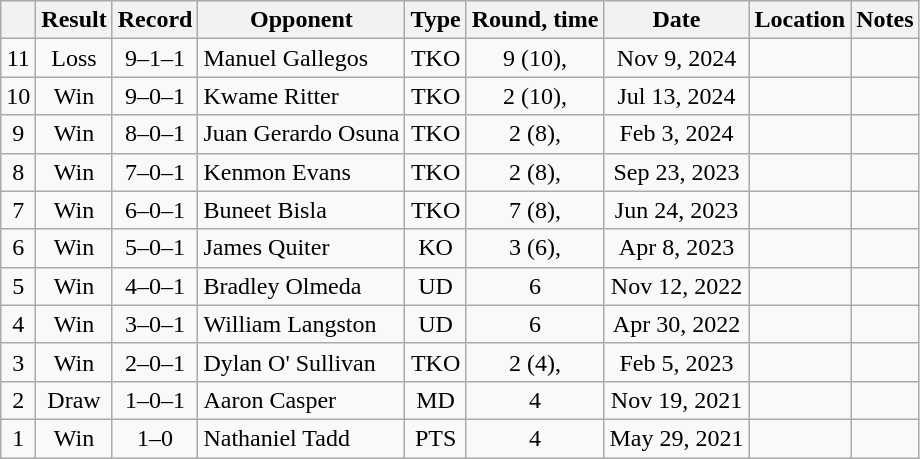<table class="wikitable" style="text-align:center">
<tr>
<th></th>
<th>Result</th>
<th>Record</th>
<th>Opponent</th>
<th>Type</th>
<th>Round, time</th>
<th>Date</th>
<th>Location</th>
<th>Notes</th>
</tr>
<tr>
<td>11</td>
<td>Loss</td>
<td>9–1–1</td>
<td style="text-align:left;">Manuel Gallegos</td>
<td>TKO</td>
<td>9 (10), </td>
<td>Nov 9, 2024</td>
<td style="text-align:left;"></td>
<td style="text-align:left;"></td>
</tr>
<tr>
<td>10</td>
<td>Win</td>
<td>9–0–1</td>
<td style="text-align:left;">Kwame Ritter</td>
<td>TKO</td>
<td>2 (10), </td>
<td>Jul 13, 2024</td>
<td style="text-align:left;"></td>
<td style="text-align:left;"></td>
</tr>
<tr>
<td>9</td>
<td>Win</td>
<td>8–0–1</td>
<td style="text-align:left;">Juan Gerardo Osuna</td>
<td>TKO</td>
<td>2 (8), </td>
<td>Feb 3, 2024</td>
<td style="text-align:left;"></td>
<td></td>
</tr>
<tr>
<td>8</td>
<td>Win</td>
<td>7–0–1</td>
<td style="text-align:left;">Kenmon Evans</td>
<td>TKO</td>
<td>2 (8), </td>
<td>Sep 23, 2023</td>
<td style="text-align:left;"></td>
<td></td>
</tr>
<tr>
<td>7</td>
<td>Win</td>
<td>6–0–1</td>
<td style="text-align:left;">Buneet Bisla</td>
<td>TKO</td>
<td>7 (8), </td>
<td>Jun 24, 2023</td>
<td style="text-align:left;"></td>
<td></td>
</tr>
<tr>
<td>6</td>
<td>Win</td>
<td>5–0–1</td>
<td style="text-align:left;">James Quiter</td>
<td>KO</td>
<td>3 (6), </td>
<td>Apr 8, 2023</td>
<td style="text-align:left;"></td>
<td></td>
</tr>
<tr>
<td>5</td>
<td>Win</td>
<td>4–0–1</td>
<td style="text-align:left;">Bradley Olmeda</td>
<td>UD</td>
<td>6</td>
<td>Nov 12, 2022</td>
<td style="text-align:left;"></td>
<td></td>
</tr>
<tr>
<td>4</td>
<td>Win</td>
<td>3–0–1</td>
<td style="text-align:left;">William Langston</td>
<td>UD</td>
<td>6</td>
<td>Apr 30, 2022</td>
<td style="text-align:left;"></td>
<td></td>
</tr>
<tr>
<td>3</td>
<td>Win</td>
<td>2–0–1</td>
<td style="text-align:left;">Dylan O' Sullivan</td>
<td>TKO</td>
<td>2 (4), </td>
<td>Feb 5, 2023</td>
<td style="text-align:left;"></td>
<td></td>
</tr>
<tr>
<td>2</td>
<td>Draw</td>
<td>1–0–1</td>
<td style="text-align:left;">Aaron Casper</td>
<td>MD</td>
<td>4</td>
<td>Nov 19, 2021</td>
<td style="text-align:left;"></td>
<td></td>
</tr>
<tr>
<td>1</td>
<td>Win</td>
<td>1–0</td>
<td style="text-align:left;">Nathaniel Tadd</td>
<td>PTS</td>
<td>4</td>
<td>May 29, 2021</td>
<td style="text-align:left;"></td>
<td></td>
</tr>
</table>
